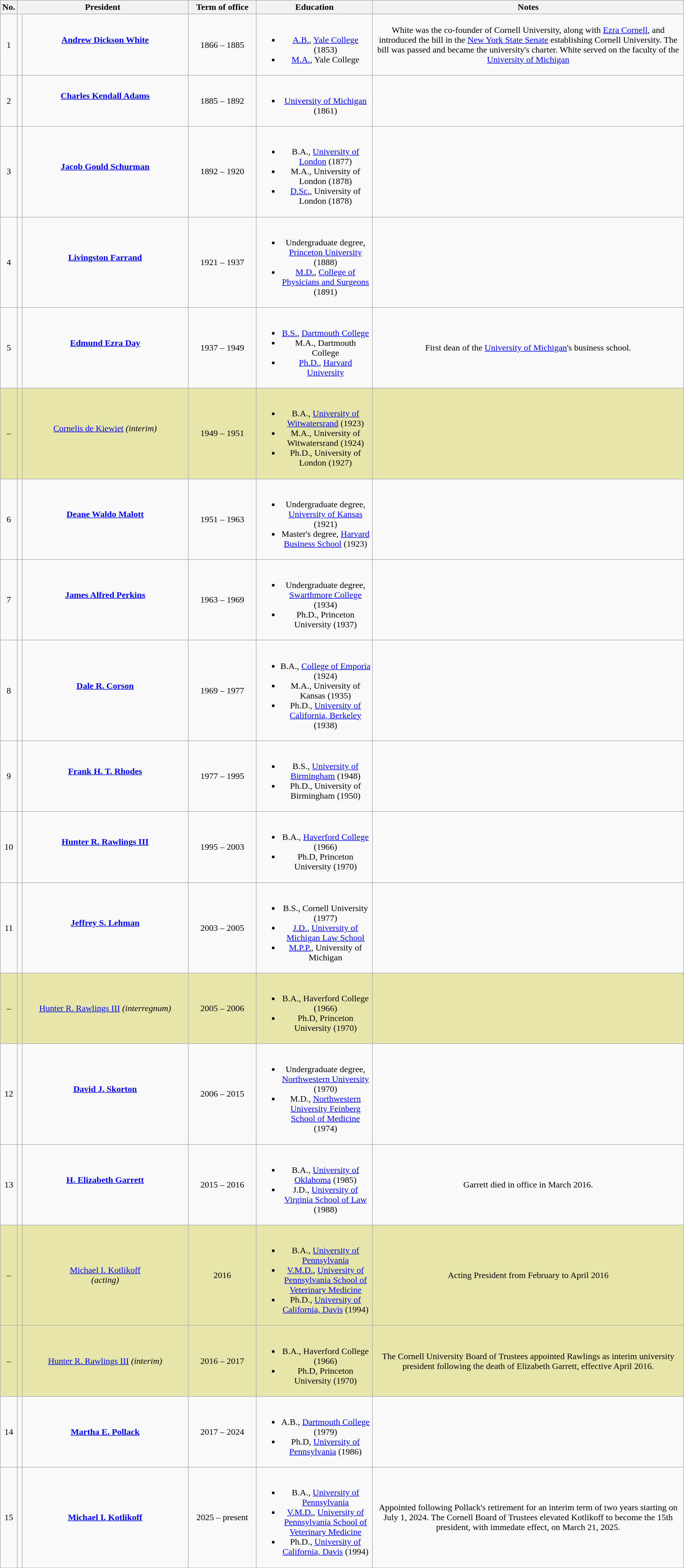<table class="wikitable" style="text-align: center;">
<tr>
<th>No.</th>
<th colspan="2" style="width: 25%;">President</th>
<th style="width: 10%;">Term of office</th>
<th style="width: 17%;">Education</th>
<th>Notes</th>
</tr>
<tr>
<td>1</td>
<td></td>
<td><strong><a href='#'>Andrew Dickson White</a></strong><br><br></td>
<td>1866 – 1885<br></td>
<td><br><ul><li><a href='#'>A.B.</a>, <a href='#'>Yale College</a> (1853)</li><li><a href='#'>M.A.</a>, Yale College</li></ul></td>
<td>White was the co-founder of Cornell University, along with <a href='#'>Ezra Cornell</a>, and introduced the bill in the <a href='#'>New York State Senate</a> establishing Cornell University. The bill was passed and became the university's charter. White served on the faculty of the <a href='#'>University of Michigan</a></td>
</tr>
<tr>
<td>2</td>
<td></td>
<td><strong><a href='#'>Charles Kendall Adams</a></strong><br><br></td>
<td>1885 – 1892<br></td>
<td><br><ul><li><a href='#'>University of Michigan</a> (1861)</li></ul></td>
<td></td>
</tr>
<tr>
<td>3</td>
<td></td>
<td><strong><a href='#'>Jacob Gould Schurman</a></strong><br><br></td>
<td>1892 – 1920<br></td>
<td><br><ul><li>B.A., <a href='#'>University of London</a> (1877)</li><li>M.A., University of London (1878)</li><li><a href='#'>D.Sc.</a>, University of London (1878)</li></ul></td>
<td></td>
</tr>
<tr>
<td>4</td>
<td></td>
<td><strong><a href='#'>Livingston Farrand</a></strong><br><br></td>
<td>1921 – 1937<br></td>
<td><br><ul><li>Undergraduate degree, <a href='#'>Princeton University</a> (1888)</li><li><a href='#'>M.D.</a>, <a href='#'>College of Physicians and Surgeons</a> (1891)</li></ul></td>
<td></td>
</tr>
<tr>
<td>5</td>
<td></td>
<td><strong><a href='#'>Edmund Ezra Day</a></strong><br><br></td>
<td>1937 – 1949<br></td>
<td><br><ul><li><a href='#'>B.S.</a>, <a href='#'>Dartmouth College</a></li><li>M.A., Dartmouth College</li><li><a href='#'>Ph.D.</a>, <a href='#'>Harvard University</a></li></ul></td>
<td>First dean of the <a href='#'>University of Michigan</a>'s business school.</td>
</tr>
<tr bgcolor="#e6e6aa">
<td>–</td>
<td></td>
<td><a href='#'>Cornelis de Kiewiet</a> <em>(interim)</em><br><br></td>
<td>1949 – 1951<br></td>
<td><br><ul><li>B.A., <a href='#'>University of Witwatersrand</a> (1923)</li><li>M.A., University of Witwatersrand (1924)</li><li>Ph.D., University of London (1927)</li></ul></td>
<td></td>
</tr>
<tr>
<td>6</td>
<td></td>
<td><strong><a href='#'>Deane Waldo Malott</a></strong><br><br></td>
<td>1951 – 1963<br></td>
<td><br><ul><li>Undergraduate degree, <a href='#'>University of Kansas</a> (1921)</li><li>Master's degree, <a href='#'>Harvard Business School</a> (1923)</li></ul></td>
<td></td>
</tr>
<tr>
<td>7</td>
<td></td>
<td><strong><a href='#'>James Alfred Perkins</a></strong><br><br></td>
<td>1963 – 1969<br></td>
<td><br><ul><li>Undergraduate degree, <a href='#'>Swarthmore College</a> (1934)</li><li>Ph.D., Princeton University (1937)</li></ul></td>
<td></td>
</tr>
<tr>
<td>8</td>
<td></td>
<td><strong><a href='#'>Dale R. Corson</a></strong><br><br></td>
<td>1969 – 1977<br></td>
<td><br><ul><li>B.A., <a href='#'>College of Emporia</a> (1924)</li><li>M.A., University of Kansas (1935)</li><li>Ph.D., <a href='#'>University of California, Berkeley</a> (1938)</li></ul></td>
<td></td>
</tr>
<tr>
<td>9</td>
<td></td>
<td><strong><a href='#'>Frank H. T. Rhodes</a></strong><br><br></td>
<td>1977 – 1995<br></td>
<td><br><ul><li>B.S., <a href='#'>University of Birmingham</a> (1948)</li><li>Ph.D., University of Birmingham (1950)</li></ul></td>
<td></td>
</tr>
<tr>
<td>10</td>
<td></td>
<td><strong><a href='#'>Hunter R. Rawlings III</a></strong><br><br></td>
<td>1995 – 2003<br></td>
<td><br><ul><li>B.A.,  <a href='#'>Haverford College</a> (1966)</li><li>Ph.D, Princeton University (1970)</li></ul></td>
<td></td>
</tr>
<tr>
<td>11</td>
<td></td>
<td><strong><a href='#'>Jeffrey S. Lehman</a></strong><br><br></td>
<td>2003 – 2005<br></td>
<td><br><ul><li>B.S., Cornell University (1977)</li><li><a href='#'>J.D.</a>, <a href='#'>University of Michigan Law School</a></li><li><a href='#'>M.P.P.</a>, University of Michigan</li></ul></td>
<td></td>
</tr>
<tr bgcolor="#e6e6aa">
<td>–</td>
<td></td>
<td><a href='#'>Hunter R. Rawlings III</a> <em>(interregnum)</em><br></td>
<td>2005 – 2006<br></td>
<td><br><ul><li>B.A., Haverford College (1966)</li><li>Ph.D, Princeton University (1970)</li></ul></td>
<td></td>
</tr>
<tr>
<td>12</td>
<td></td>
<td><strong><a href='#'>David J. Skorton</a></strong><br><br></td>
<td>2006 – 2015<br></td>
<td><br><ul><li>Undergraduate degree, <a href='#'>Northwestern University</a> (1970)</li><li>M.D., <a href='#'>Northwestern University Feinberg School of Medicine</a> (1974)</li></ul></td>
<td></td>
</tr>
<tr>
<td>13</td>
<td></td>
<td><strong><a href='#'>H. Elizabeth Garrett</a></strong><br><br></td>
<td>2015 – 2016<br></td>
<td><br><ul><li>B.A., <a href='#'>University of Oklahoma</a> (1985)</li><li>J.D., <a href='#'>University of Virginia School of Law</a> (1988)</li></ul></td>
<td>Garrett died in office in March 2016.</td>
</tr>
<tr bgcolor="#e6e6aa">
<td>–</td>
<td></td>
<td><a href='#'>Michael I. Kotlikoff</a><br><em>(acting)</em></td>
<td>2016<br></td>
<td><br><ul><li>B.A., <a href='#'>University of Pennsylvania</a></li><li><a href='#'>V.M.D.</a>, <a href='#'>University of Pennsylvania School of Veterinary Medicine</a></li><li>Ph.D., <a href='#'>University of California, Davis</a> (1994)</li></ul></td>
<td>Acting President from February to April 2016</td>
</tr>
<tr bgcolor="#e6e6aa">
<td>–</td>
<td></td>
<td><a href='#'>Hunter R. Rawlings III</a> <em>(interim)</em><br></td>
<td>2016 – 2017<br></td>
<td><br><ul><li>B.A., Haverford College (1966)</li><li>Ph.D, Princeton University (1970)</li></ul></td>
<td>The Cornell University Board of Trustees appointed Rawlings as interim university president following the death of Elizabeth Garrett, effective April 2016.</td>
</tr>
<tr>
<td>14</td>
<td></td>
<td><strong><a href='#'>Martha E. Pollack</a></strong><br></td>
<td>2017 – 2024<br></td>
<td><br><ul><li>A.B., <a href='#'>Dartmouth College</a> (1979)</li><li>Ph.D, <a href='#'>University of Pennsylvania</a> (1986)</li></ul></td>
<td></td>
</tr>
<tr>
<td>15</td>
<td></td>
<td><strong><a href='#'>Michael I. Kotlikoff</a></strong></td>
<td>2025 – present<br></td>
<td><br><ul><li>B.A., <a href='#'>University of Pennsylvania</a></li><li><a href='#'>V.M.D.</a>, <a href='#'>University of Pennsylvania School of Veterinary Medicine</a></li><li>Ph.D., <a href='#'>University of California, Davis</a> (1994)</li></ul></td>
<td>Appointed following Pollack's retirement for an interim term of two years starting on July 1, 2024. The Cornell Board of Trustees elevated Kotlikoff to become the 15th president, with immedate effect, on March 21, 2025.</td>
</tr>
</table>
